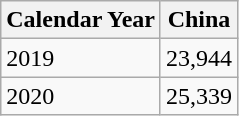<table class="wikitable">
<tr>
<th>Calendar Year</th>
<th>China</th>
</tr>
<tr>
<td>2019</td>
<td>23,944</td>
</tr>
<tr>
<td>2020</td>
<td>25,339</td>
</tr>
</table>
